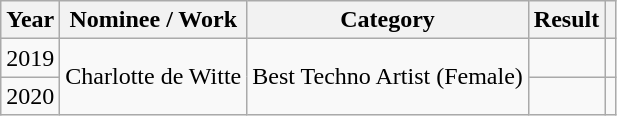<table class=wikitable>
<tr>
<th>Year</th>
<th>Nominee / Work</th>
<th>Category</th>
<th>Result</th>
<th></th>
</tr>
<tr>
<td>2019</td>
<td rowspan="2">Charlotte de Witte</td>
<td rowspan="2">Best Techno Artist (Female)</td>
<td></td>
<td></td>
</tr>
<tr>
<td>2020</td>
<td></td>
<td></td>
</tr>
</table>
